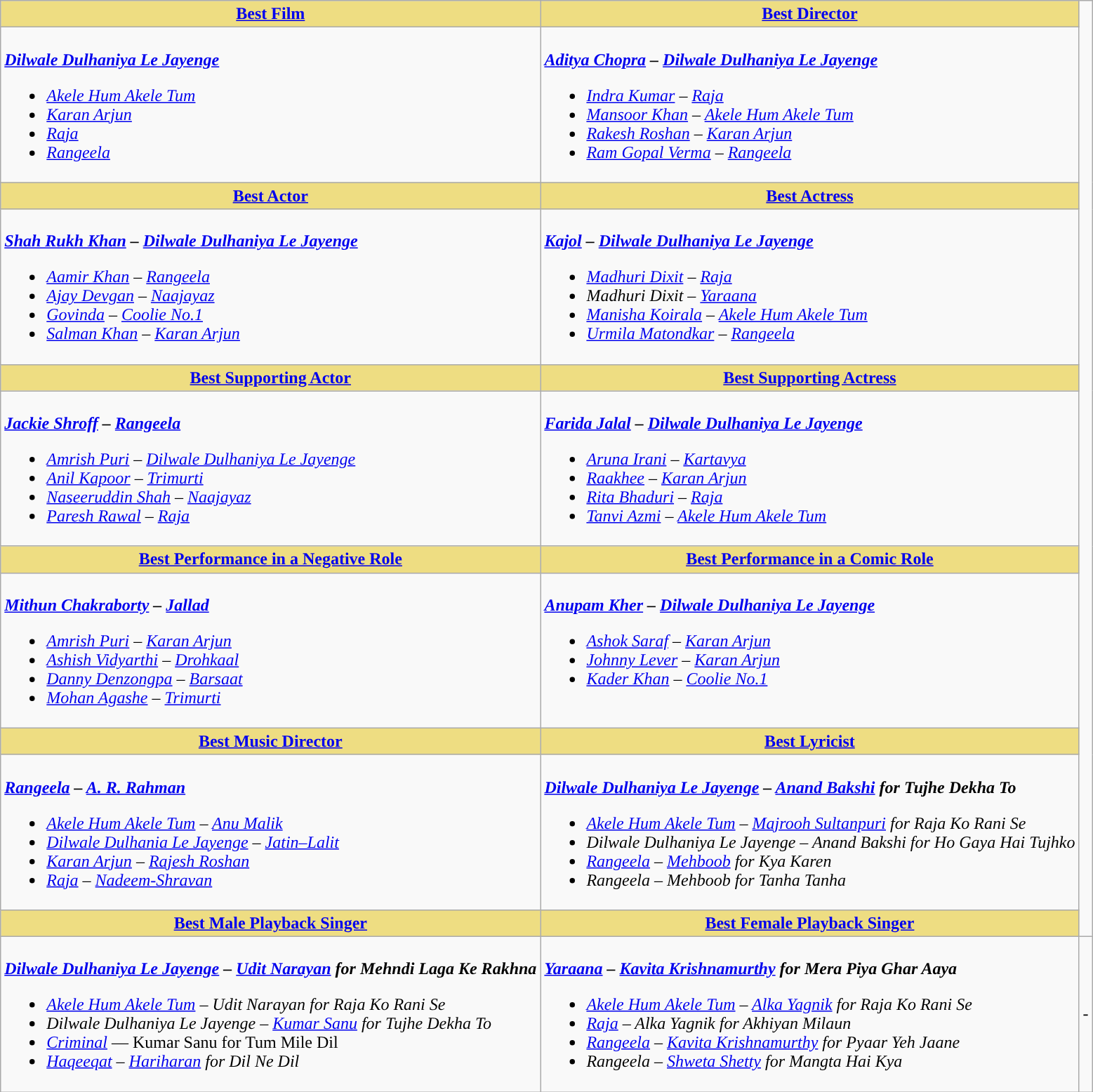<table class="wikitable">
<tr>
<th ! style="background:#EEDD82;text-align:center;"><a href='#'>Best Film</a></th>
<th ! style="background:#eedd82; text-align:center;"><a href='#'>Best Director</a></th>
</tr>
<tr>
<td valign="top"><br><strong> <em><a href='#'>Dilwale Dulhaniya Le Jayenge</a></em> </strong><ul><li><em><a href='#'>Akele Hum Akele Tum</a></em></li><li><em><a href='#'>Karan Arjun</a></em></li><li><em><a href='#'>Raja</a></em></li><li><em><a href='#'>Rangeela</a></em></li></ul></td>
<td valign="top"><br><strong> <em><a href='#'>Aditya Chopra</a> – <a href='#'>Dilwale Dulhaniya Le Jayenge</a></em> </strong><ul><li><em><a href='#'>Indra Kumar</a> – <a href='#'>Raja</a></em></li><li><em><a href='#'>Mansoor Khan</a> – <a href='#'>Akele Hum Akele Tum</a></em></li><li><em><a href='#'>Rakesh Roshan</a> – <a href='#'>Karan Arjun</a></em></li><li><em><a href='#'>Ram Gopal Verma</a> – <a href='#'>Rangeela</a></em></li></ul></td>
</tr>
<tr>
<th ! style="background:#EEDD82;text-align:center;"><a href='#'>Best Actor</a></th>
<th ! style="background:#eedd82; text-align:center;"><a href='#'>Best Actress</a></th>
</tr>
<tr>
<td valign="top"><br><strong> <em><a href='#'>Shah Rukh Khan</a> – <a href='#'>Dilwale Dulhaniya Le Jayenge</a></em> </strong><ul><li><em><a href='#'>Aamir Khan</a> – <a href='#'>Rangeela</a></em></li><li><em><a href='#'>Ajay Devgan</a> – <a href='#'>Naajayaz</a></em></li><li><em><a href='#'>Govinda</a> – <a href='#'>Coolie No.1</a></em></li><li><em><a href='#'>Salman Khan</a> – <a href='#'>Karan Arjun</a></em></li></ul></td>
<td valign="top"><br><strong> <em><a href='#'>Kajol</a> – <a href='#'>Dilwale Dulhaniya Le Jayenge</a></em> </strong><ul><li><em><a href='#'>Madhuri Dixit</a> – <a href='#'>Raja</a></em></li><li><em>Madhuri Dixit – <a href='#'>Yaraana</a></em></li><li><em><a href='#'>Manisha Koirala</a> – <a href='#'>Akele Hum Akele Tum</a></em></li><li><em><a href='#'>Urmila Matondkar</a> – <a href='#'>Rangeela</a></em></li></ul></td>
</tr>
<tr>
<th ! style="background:#EEDD82;text-align:center;"><a href='#'>Best Supporting Actor</a></th>
<th ! style="background:#eedd82; text-align:center;"><a href='#'>Best Supporting Actress</a></th>
</tr>
<tr>
<td valign="top"><br><strong> <em><a href='#'>Jackie Shroff</a> – <a href='#'>Rangeela</a></em> </strong><ul><li><em><a href='#'>Amrish Puri</a> – <a href='#'>Dilwale Dulhaniya Le Jayenge</a></em></li><li><em><a href='#'>Anil Kapoor</a> – <a href='#'>Trimurti</a></em></li><li><em><a href='#'>Naseeruddin Shah</a> – <a href='#'>Naajayaz</a></em></li><li><em><a href='#'>Paresh Rawal</a> – <a href='#'>Raja</a></em></li></ul></td>
<td valign="top"><br><strong> <em><a href='#'>Farida Jalal</a> – <a href='#'>Dilwale Dulhaniya Le Jayenge</a></em> </strong><ul><li><em><a href='#'>Aruna Irani</a> – <a href='#'>Kartavya</a></em></li><li><em><a href='#'>Raakhee</a> – <a href='#'>Karan Arjun</a></em></li><li><em><a href='#'>Rita Bhaduri</a></em> <em>– <a href='#'>Raja</a></em></li><li><em><a href='#'>Tanvi Azmi</a> – <a href='#'>Akele Hum Akele Tum</a></em></li></ul></td>
</tr>
<tr>
<th ! style="background:#EEDD82;text-align:center;"><a href='#'>Best Performance in a Negative Role</a></th>
<th ! style="background:#eedd82; text-align:center;"><a href='#'>Best Performance in a Comic Role</a></th>
</tr>
<tr>
<td valign="top"><br><strong> <em><a href='#'>Mithun Chakraborty</a> – <a href='#'>Jallad</a></em> </strong><ul><li><em><a href='#'>Amrish Puri</a> – <a href='#'>Karan Arjun</a></em></li><li><em><a href='#'>Ashish Vidyarthi</a> – <a href='#'>Drohkaal</a></em></li><li><em><a href='#'>Danny Denzongpa</a> – <a href='#'>Barsaat</a></em></li><li><em><a href='#'>Mohan Agashe</a> – <a href='#'>Trimurti</a></em></li></ul></td>
<td valign="top"><br><strong> <em><a href='#'>Anupam Kher</a> – <a href='#'>Dilwale Dulhaniya Le Jayenge</a></em> </strong><ul><li><em><a href='#'>Ashok Saraf</a> – <a href='#'>Karan Arjun</a></em></li><li><em><a href='#'>Johnny Lever</a> – <a href='#'>Karan Arjun</a></em></li><li><em><a href='#'>Kader Khan</a> – <a href='#'>Coolie No.1</a></em></li></ul></td>
</tr>
<tr>
<th ! style="background:#eedd82; text-align:center;"><a href='#'>Best Music Director</a></th>
<th ! style="background:#eedd82; text-align:center;"><a href='#'>Best Lyricist</a></th>
</tr>
<tr>
<td valign="top"><br><strong> <em><a href='#'>Rangeela</a> – <a href='#'>A. R. Rahman</a></em> </strong><ul><li><em><a href='#'>Akele Hum Akele Tum</a> – <a href='#'>Anu Malik</a></em></li><li><em><a href='#'>Dilwale Dulhania Le Jayenge</a> – <a href='#'>Jatin–Lalit</a></em></li><li><em><a href='#'>Karan Arjun</a> – <a href='#'>Rajesh Roshan</a></em></li><li><em><a href='#'>Raja</a> – <a href='#'>Nadeem-Shravan</a></em></li></ul></td>
<td valign="top"><br><strong> <em><a href='#'>Dilwale Dulhaniya Le Jayenge</a> – <a href='#'>Anand Bakshi</a> for Tujhe Dekha To</em> </strong><ul><li><em><a href='#'>Akele Hum Akele Tum</a> – <a href='#'>Majrooh Sultanpuri</a> for Raja Ko Rani Se</em></li><li><em>Dilwale Dulhaniya Le Jayenge – Anand Bakshi for Ho Gaya Hai Tujhko</em></li><li><em><a href='#'>Rangeela</a> – <a href='#'>Mehboob</a> for Kya Karen</em></li><li><em>Rangeela – Mehboob for Tanha Tanha</em></li></ul></td>
</tr>
<tr>
<th ! style="background:#eedd82; text-align:center;"><a href='#'>Best Male Playback Singer</a></th>
<th ! style="background:#eedd82; text-align:center;"><a href='#'>Best Female Playback Singer</a></th>
</tr>
<tr>
<td valign="top"><br><strong> <em><a href='#'>Dilwale Dulhaniya Le Jayenge</a> – <a href='#'>Udit Narayan</a> for Mehndi Laga Ke Rakhna</em> </strong><ul><li><em><a href='#'>Akele Hum Akele Tum</a> – Udit Narayan for Raja Ko Rani Se</em></li><li><em>Dilwale Dulhaniya Le Jayenge – <a href='#'>Kumar Sanu</a> for Tujhe Dekha To</em></li><li><em><a href='#'>Criminal</a></em> — Kumar Sanu for Tum Mile Dil</li><li><em><a href='#'>Haqeeqat</a> – <a href='#'>Hariharan</a> for Dil Ne Dil</em></li></ul></td>
<td valign="top"><br><strong> <em><a href='#'>Yaraana</a> – <a href='#'>Kavita Krishnamurthy</a> for Mera Piya Ghar Aaya</em> </strong><ul><li><em><a href='#'>Akele Hum Akele Tum</a> – <a href='#'>Alka Yagnik</a> for Raja Ko Rani Se</em></li><li><em><a href='#'>Raja</a> – Alka Yagnik for Akhiyan Milaun</em></li><li><em><a href='#'>Rangeela</a> – <a href='#'>Kavita Krishnamurthy</a> for Pyaar Yeh Jaane</em></li><li><em>Rangeela – <a href='#'>Shweta Shetty</a> for Mangta Hai Kya</em></li></ul></td>
<td>-</td>
</tr>
</table>
